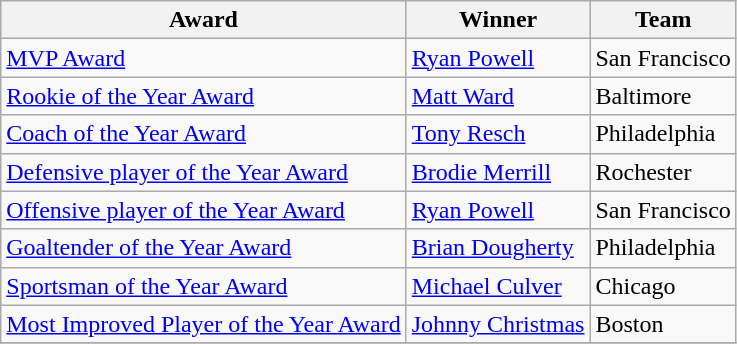<table class="wikitable">
<tr>
<th>Award</th>
<th>Winner</th>
<th>Team</th>
</tr>
<tr>
<td><a href='#'>MVP Award</a></td>
<td><a href='#'>Ryan Powell</a></td>
<td>San Francisco</td>
</tr>
<tr>
<td><a href='#'>Rookie of the Year Award</a></td>
<td><a href='#'>Matt Ward</a></td>
<td>Baltimore</td>
</tr>
<tr>
<td><a href='#'>Coach of the Year Award</a></td>
<td><a href='#'>Tony Resch</a></td>
<td>Philadelphia</td>
</tr>
<tr>
<td><a href='#'>Defensive player of the Year Award</a></td>
<td><a href='#'>Brodie Merrill</a></td>
<td>Rochester</td>
</tr>
<tr>
<td><a href='#'>Offensive player of the Year Award</a></td>
<td><a href='#'>Ryan Powell</a></td>
<td>San Francisco</td>
</tr>
<tr>
<td><a href='#'>Goaltender of the Year Award</a></td>
<td><a href='#'>Brian Dougherty</a></td>
<td>Philadelphia</td>
</tr>
<tr>
<td><a href='#'>Sportsman of the Year Award</a></td>
<td><a href='#'>Michael Culver</a></td>
<td>Chicago</td>
</tr>
<tr>
<td><a href='#'>Most Improved Player of the Year Award</a></td>
<td><a href='#'>Johnny Christmas</a></td>
<td>Boston</td>
</tr>
<tr>
</tr>
</table>
